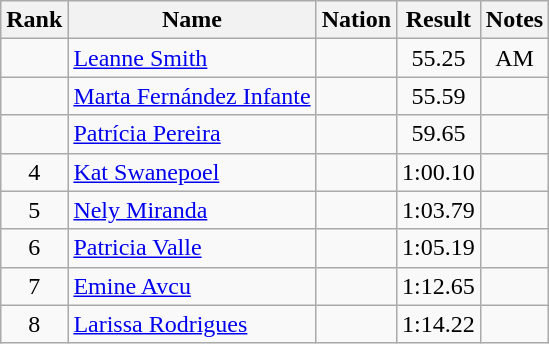<table class="wikitable sortable" style="text-align:center">
<tr>
<th>Rank</th>
<th>Name</th>
<th>Nation</th>
<th>Result</th>
<th>Notes</th>
</tr>
<tr>
<td></td>
<td align=left><a href='#'>Leanne Smith</a></td>
<td align=left></td>
<td>55.25</td>
<td>AM</td>
</tr>
<tr>
<td></td>
<td align=left><a href='#'>Marta Fernández Infante</a></td>
<td align=left></td>
<td>55.59</td>
<td></td>
</tr>
<tr>
<td></td>
<td align=left><a href='#'>Patrícia Pereira</a></td>
<td align=left></td>
<td>59.65</td>
<td></td>
</tr>
<tr>
<td>4</td>
<td align=left><a href='#'>Kat Swanepoel</a></td>
<td align=left></td>
<td>1:00.10</td>
<td></td>
</tr>
<tr>
<td>5</td>
<td align=left><a href='#'>Nely Miranda</a></td>
<td align=left></td>
<td>1:03.79</td>
<td></td>
</tr>
<tr>
<td>6</td>
<td align=left><a href='#'>Patricia Valle</a></td>
<td align=left></td>
<td>1:05.19</td>
<td></td>
</tr>
<tr>
<td>7</td>
<td align=left><a href='#'>Emine Avcu</a></td>
<td align=left></td>
<td>1:12.65</td>
<td></td>
</tr>
<tr>
<td>8</td>
<td align=left><a href='#'>Larissa Rodrigues</a></td>
<td align=left></td>
<td>1:14.22</td>
<td></td>
</tr>
</table>
